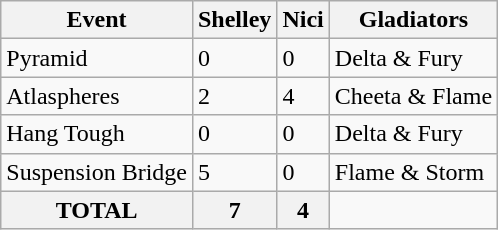<table class="wikitable">
<tr>
<th>Event</th>
<th>Shelley</th>
<th>Nici</th>
<th>Gladiators</th>
</tr>
<tr>
<td>Pyramid</td>
<td>0</td>
<td>0</td>
<td>Delta & Fury</td>
</tr>
<tr>
<td>Atlaspheres</td>
<td>2</td>
<td>4</td>
<td>Cheeta & Flame</td>
</tr>
<tr>
<td>Hang Tough</td>
<td>0</td>
<td>0</td>
<td>Delta & Fury</td>
</tr>
<tr>
<td>Suspension Bridge</td>
<td>5</td>
<td>0</td>
<td>Flame & Storm</td>
</tr>
<tr>
<th>TOTAL</th>
<th>7</th>
<th>4</th>
</tr>
</table>
